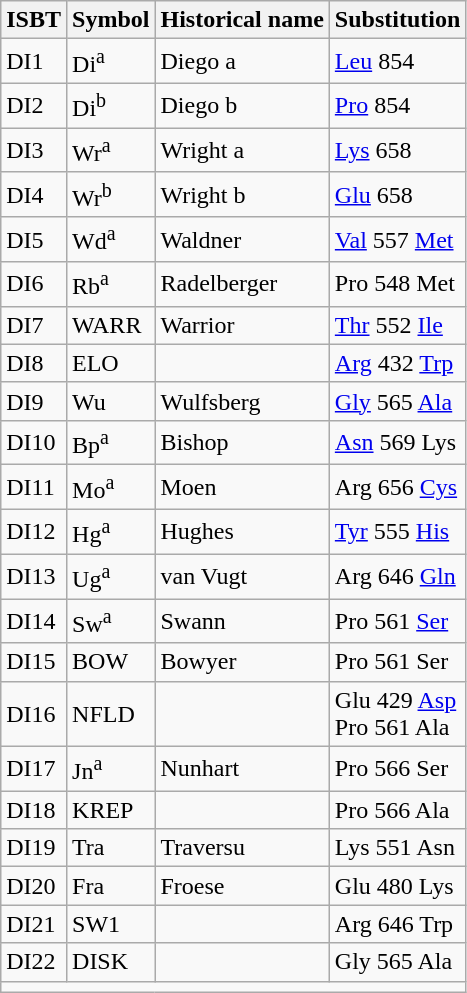<table class="wikitable sortable">
<tr>
<th>ISBT</th>
<th>Symbol</th>
<th>Historical name</th>
<th>Substitution</th>
</tr>
<tr>
<td>DI1</td>
<td>Di<sup>a</sup></td>
<td>Diego a</td>
<td><a href='#'>Leu</a> 854</td>
</tr>
<tr>
<td>DI2</td>
<td>Di<sup>b</sup></td>
<td>Diego b</td>
<td><a href='#'>Pro</a> 854</td>
</tr>
<tr>
<td>DI3</td>
<td>Wr<sup>a</sup></td>
<td>Wright a</td>
<td><a href='#'>Lys</a> 658</td>
</tr>
<tr>
<td>DI4</td>
<td>Wr<sup>b</sup></td>
<td>Wright b</td>
<td><a href='#'>Glu</a> 658</td>
</tr>
<tr>
<td>DI5</td>
<td>Wd<sup>a</sup></td>
<td>Waldner</td>
<td><a href='#'>Val</a> 557 <a href='#'>Met</a></td>
</tr>
<tr>
<td>DI6</td>
<td>Rb<sup>a</sup></td>
<td>Radelberger</td>
<td>Pro 548 Met</td>
</tr>
<tr>
<td>DI7</td>
<td>WARR</td>
<td>Warrior</td>
<td><a href='#'>Thr</a> 552 <a href='#'>Ile</a></td>
</tr>
<tr>
<td>DI8</td>
<td>ELO</td>
<td></td>
<td><a href='#'>Arg</a> 432 <a href='#'>Trp</a></td>
</tr>
<tr>
<td>DI9</td>
<td>Wu</td>
<td>Wulfsberg</td>
<td><a href='#'>Gly</a> 565 <a href='#'>Ala</a></td>
</tr>
<tr>
<td>DI10</td>
<td>Bp<sup>a</sup></td>
<td>Bishop</td>
<td><a href='#'>Asn</a> 569 Lys</td>
</tr>
<tr>
<td>DI11</td>
<td>Mo<sup>a</sup></td>
<td>Moen</td>
<td>Arg 656 <a href='#'>Cys</a></td>
</tr>
<tr>
<td>DI12</td>
<td>Hg<sup>a</sup></td>
<td>Hughes</td>
<td><a href='#'>Tyr</a> 555 <a href='#'>His</a></td>
</tr>
<tr>
<td>DI13</td>
<td>Ug<sup>a</sup></td>
<td>van Vugt</td>
<td>Arg 646 <a href='#'>Gln</a></td>
</tr>
<tr>
<td>DI14</td>
<td>Sw<sup>a</sup></td>
<td>Swann</td>
<td>Pro 561 <a href='#'>Ser</a></td>
</tr>
<tr>
<td>DI15</td>
<td>BOW</td>
<td>Bowyer</td>
<td>Pro 561 Ser</td>
</tr>
<tr>
<td>DI16</td>
<td>NFLD</td>
<td></td>
<td>Glu 429 <a href='#'>Asp</a> <br> Pro 561 Ala</td>
</tr>
<tr>
<td>DI17</td>
<td>Jn<sup>a</sup></td>
<td>Nunhart</td>
<td>Pro 566 Ser</td>
</tr>
<tr>
<td>DI18</td>
<td>KREP</td>
<td></td>
<td>Pro 566 Ala</td>
</tr>
<tr>
<td>DI19</td>
<td>Tra</td>
<td>Traversu</td>
<td>Lys 551 Asn</td>
</tr>
<tr>
<td>DI20</td>
<td>Fra</td>
<td>Froese</td>
<td>Glu 480 Lys</td>
</tr>
<tr>
<td>DI21</td>
<td>SW1</td>
<td></td>
<td>Arg 646 Trp</td>
</tr>
<tr>
<td>DI22</td>
<td>DISK</td>
<td></td>
<td>Gly 565 Ala</td>
</tr>
<tr>
<td colspan="4"></td>
</tr>
</table>
